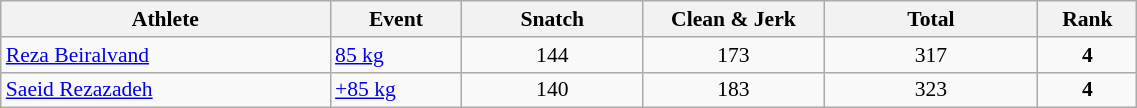<table class="wikitable" width="60%" style="text-align:center; font-size:90%">
<tr>
<th width="20%">Athlete</th>
<th width="8%">Event</th>
<th width="11%">Snatch</th>
<th width="11%">Clean & Jerk</th>
<th width="13%">Total</th>
<th width="6%">Rank</th>
</tr>
<tr>
<td align="left"><a href='#'>Reza Beiralvand</a></td>
<td align="left"><a href='#'>85 kg</a></td>
<td>144</td>
<td>173</td>
<td>317</td>
<td><strong>4</strong></td>
</tr>
<tr>
<td align="left"><a href='#'>Saeid Rezazadeh</a></td>
<td align="left"><a href='#'>+85 kg</a></td>
<td>140</td>
<td>183</td>
<td>323</td>
<td><strong>4</strong></td>
</tr>
</table>
